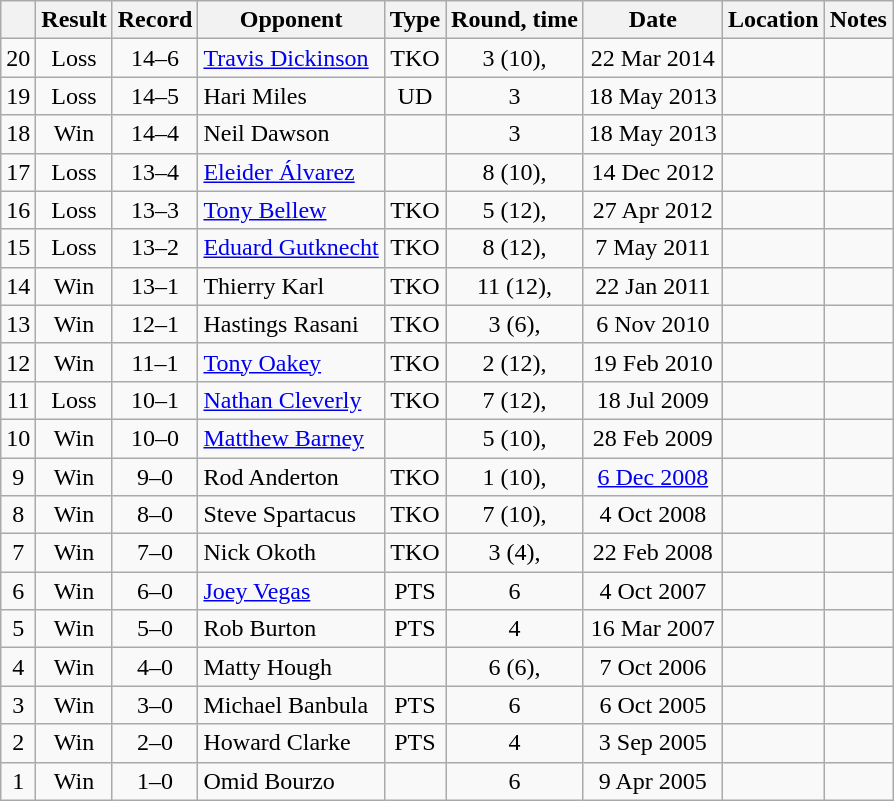<table class="wikitable" style="text-align:center">
<tr>
<th></th>
<th>Result</th>
<th>Record</th>
<th>Opponent</th>
<th>Type</th>
<th>Round, time</th>
<th>Date</th>
<th>Location</th>
<th>Notes</th>
</tr>
<tr>
<td>20</td>
<td>Loss</td>
<td>14–6</td>
<td style="text-align:left;"><a href='#'>Travis Dickinson</a></td>
<td>TKO</td>
<td>3 (10), </td>
<td>22 Mar 2014</td>
<td style="text-align:left;"></td>
<td style="text-align:left;"></td>
</tr>
<tr>
<td>19</td>
<td>Loss</td>
<td>14–5</td>
<td style="text-align:left;">Hari Miles</td>
<td>UD</td>
<td>3</td>
<td>18 May 2013</td>
<td style="text-align:left;"></td>
<td style="text-align:left;"></td>
</tr>
<tr>
<td>18</td>
<td>Win</td>
<td>14–4</td>
<td style="text-align:left;">Neil Dawson</td>
<td></td>
<td>3</td>
<td>18 May 2013</td>
<td style="text-align:left;"></td>
<td style="text-align:left;"></td>
</tr>
<tr>
<td>17</td>
<td>Loss</td>
<td>13–4</td>
<td style="text-align:left;"><a href='#'>Eleider Álvarez</a></td>
<td></td>
<td>8 (10), </td>
<td>14 Dec 2012</td>
<td style="text-align:left;"></td>
<td style="text-align:left;"></td>
</tr>
<tr>
<td>16</td>
<td>Loss</td>
<td>13–3</td>
<td style="text-align:left;"><a href='#'>Tony Bellew</a></td>
<td>TKO</td>
<td>5 (12), </td>
<td>27 Apr 2012</td>
<td style="text-align:left;"></td>
<td style="text-align:left;"></td>
</tr>
<tr>
<td>15</td>
<td>Loss</td>
<td>13–2</td>
<td style="text-align:left;"><a href='#'>Eduard Gutknecht</a></td>
<td>TKO</td>
<td>8 (12), </td>
<td>7 May 2011</td>
<td style="text-align:left;"></td>
<td style="text-align:left;"></td>
</tr>
<tr>
<td>14</td>
<td>Win</td>
<td>13–1</td>
<td style="text-align:left;">Thierry Karl</td>
<td>TKO</td>
<td>11 (12), </td>
<td>22 Jan 2011</td>
<td style="text-align:left;"></td>
<td style="text-align:left;"></td>
</tr>
<tr>
<td>13</td>
<td>Win</td>
<td>12–1</td>
<td style="text-align:left;">Hastings Rasani</td>
<td>TKO</td>
<td>3 (6), </td>
<td>6 Nov 2010</td>
<td style="text-align:left;"></td>
<td></td>
</tr>
<tr>
<td>12</td>
<td>Win</td>
<td>11–1</td>
<td style="text-align:left;"><a href='#'>Tony Oakey</a></td>
<td>TKO</td>
<td>2 (12), </td>
<td>19 Feb 2010</td>
<td style="text-align:left;"></td>
<td style="text-align:left;"></td>
</tr>
<tr>
<td>11</td>
<td>Loss</td>
<td>10–1</td>
<td style="text-align:left;"><a href='#'>Nathan Cleverly</a></td>
<td>TKO</td>
<td>7 (12), </td>
<td>18 Jul 2009</td>
<td style="text-align:left;"></td>
<td style="text-align:left;"></td>
</tr>
<tr>
<td>10</td>
<td>Win</td>
<td>10–0</td>
<td style="text-align:left;"><a href='#'>Matthew Barney</a></td>
<td></td>
<td>5 (10), </td>
<td>28 Feb 2009</td>
<td style="text-align:left;"></td>
<td style="text-align:left;"></td>
</tr>
<tr>
<td>9</td>
<td>Win</td>
<td>9–0</td>
<td style="text-align:left;">Rod Anderton</td>
<td>TKO</td>
<td>1 (10), </td>
<td><a href='#'>6 Dec 2008</a></td>
<td style="text-align:left;"></td>
<td style="text-align:left;"></td>
</tr>
<tr>
<td>8</td>
<td>Win</td>
<td>8–0</td>
<td style="text-align:left;">Steve Spartacus</td>
<td>TKO</td>
<td>7 (10), </td>
<td>4 Oct 2008</td>
<td style="text-align:left;"></td>
<td style="text-align:left;"></td>
</tr>
<tr>
<td>7</td>
<td>Win</td>
<td>7–0</td>
<td style="text-align:left;">Nick Okoth</td>
<td>TKO</td>
<td>3 (4), </td>
<td>22 Feb 2008</td>
<td style="text-align:left;"></td>
<td></td>
</tr>
<tr>
<td>6</td>
<td>Win</td>
<td>6–0</td>
<td style="text-align:left;"><a href='#'>Joey Vegas</a></td>
<td>PTS</td>
<td>6</td>
<td>4 Oct 2007</td>
<td style="text-align:left;"></td>
<td></td>
</tr>
<tr>
<td>5</td>
<td>Win</td>
<td>5–0</td>
<td style="text-align:left;">Rob Burton</td>
<td>PTS</td>
<td>4</td>
<td>16 Mar 2007</td>
<td style="text-align:left;"></td>
<td></td>
</tr>
<tr>
<td>4</td>
<td>Win</td>
<td>4–0</td>
<td style="text-align:left;">Matty Hough</td>
<td></td>
<td>6 (6), </td>
<td>7 Oct 2006</td>
<td style="text-align:left;"></td>
<td></td>
</tr>
<tr>
<td>3</td>
<td>Win</td>
<td>3–0</td>
<td style="text-align:left;">Michael Banbula</td>
<td>PTS</td>
<td>6</td>
<td>6 Oct 2005</td>
<td style="text-align:left;"></td>
<td></td>
</tr>
<tr>
<td>2</td>
<td>Win</td>
<td>2–0</td>
<td style="text-align:left;">Howard Clarke</td>
<td>PTS</td>
<td>4</td>
<td>3 Sep 2005</td>
<td style="text-align:left;"></td>
<td></td>
</tr>
<tr>
<td>1</td>
<td>Win</td>
<td>1–0</td>
<td style="text-align:left;">Omid Bourzo</td>
<td></td>
<td>6</td>
<td>9 Apr 2005</td>
<td style="text-align:left;"></td>
<td></td>
</tr>
</table>
